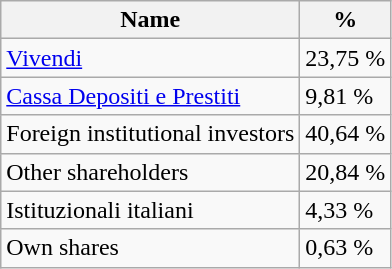<table class="wikitable">
<tr>
<th>Name</th>
<th>%</th>
</tr>
<tr>
<td><a href='#'>Vivendi</a></td>
<td>23,75 %</td>
</tr>
<tr>
<td><a href='#'>Cassa Depositi e Prestiti</a></td>
<td>9,81 %</td>
</tr>
<tr>
<td>Foreign institutional investors</td>
<td>40,64 %</td>
</tr>
<tr>
<td>Other shareholders</td>
<td>20,84 %</td>
</tr>
<tr>
<td>Istituzionali italiani</td>
<td>4,33 %</td>
</tr>
<tr>
<td>Own shares</td>
<td>0,63 %</td>
</tr>
</table>
